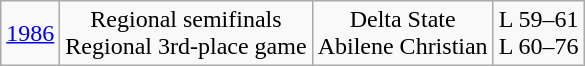<table class="wikitable">
<tr align="center">
<td><a href='#'>1986</a></td>
<td>Regional semifinals<br>Regional 3rd-place game</td>
<td>Delta State<br>Abilene Christian</td>
<td>L 59–61<br>L 60–76</td>
</tr>
</table>
